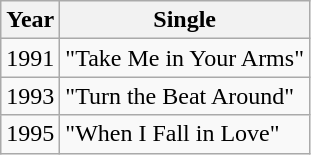<table class = " wikitable ">
<tr>
<th>Year</th>
<th>Single</th>
</tr>
<tr>
<td>1991</td>
<td>"Take Me in Your Arms"</td>
</tr>
<tr>
<td>1993</td>
<td>"Turn the Beat Around"</td>
</tr>
<tr>
<td>1995</td>
<td>"When I Fall in Love"</td>
</tr>
</table>
